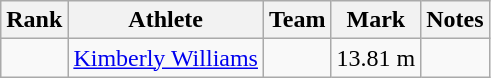<table class="wikitable sortable">
<tr>
<th>Rank</th>
<th>Athlete</th>
<th>Team</th>
<th>Mark</th>
<th>Notes</th>
</tr>
<tr>
<td align=center></td>
<td><a href='#'>Kimberly Williams</a></td>
<td></td>
<td>13.81 m</td>
<td></td>
</tr>
</table>
